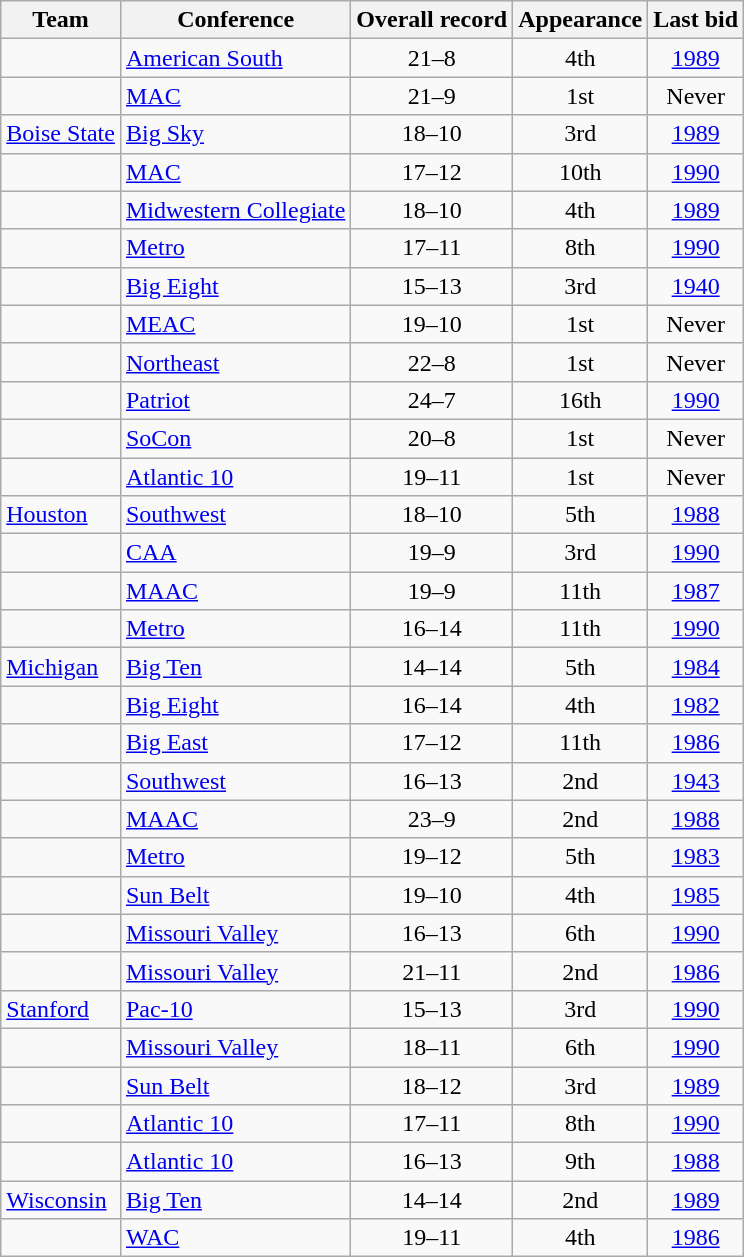<table class="wikitable sortable" style="text-align: center;">
<tr>
<th>Team</th>
<th>Conference</th>
<th data-sort-type="number">Overall record</th>
<th data-sort-type="number">Appearance</th>
<th>Last bid</th>
</tr>
<tr>
<td align=left></td>
<td align=left><a href='#'>American South</a></td>
<td>21–8</td>
<td>4th</td>
<td><a href='#'>1989</a></td>
</tr>
<tr>
<td align=left></td>
<td align=left><a href='#'>MAC</a></td>
<td>21–9</td>
<td>1st</td>
<td>Never</td>
</tr>
<tr>
<td align=left><a href='#'>Boise State</a></td>
<td align=left><a href='#'>Big Sky</a></td>
<td>18–10</td>
<td>3rd</td>
<td><a href='#'>1989</a></td>
</tr>
<tr>
<td align=left></td>
<td align=left><a href='#'>MAC</a></td>
<td>17–12</td>
<td>10th</td>
<td><a href='#'>1990</a></td>
</tr>
<tr>
<td align=left></td>
<td align=left><a href='#'>Midwestern Collegiate</a></td>
<td>18–10</td>
<td>4th</td>
<td><a href='#'>1989</a></td>
</tr>
<tr>
<td align=left></td>
<td align=left><a href='#'>Metro</a></td>
<td>17–11</td>
<td>8th</td>
<td><a href='#'>1990</a></td>
</tr>
<tr>
<td align=left></td>
<td align=left><a href='#'>Big Eight</a></td>
<td>15–13</td>
<td>3rd</td>
<td><a href='#'>1940</a></td>
</tr>
<tr>
<td align=left></td>
<td align=left><a href='#'>MEAC</a></td>
<td>19–10</td>
<td>1st</td>
<td>Never</td>
</tr>
<tr>
<td align=left></td>
<td align=left><a href='#'>Northeast</a></td>
<td>22–8</td>
<td>1st</td>
<td>Never</td>
</tr>
<tr>
<td align=left></td>
<td align=left><a href='#'>Patriot</a></td>
<td>24–7</td>
<td>16th</td>
<td><a href='#'>1990</a></td>
</tr>
<tr>
<td align=left></td>
<td align=left><a href='#'>SoCon</a></td>
<td>20–8</td>
<td>1st</td>
<td>Never</td>
</tr>
<tr>
<td align=left></td>
<td align=left><a href='#'>Atlantic 10</a></td>
<td>19–11</td>
<td>1st</td>
<td>Never</td>
</tr>
<tr>
<td align=left><a href='#'>Houston</a></td>
<td align=left><a href='#'>Southwest</a></td>
<td>18–10</td>
<td>5th</td>
<td><a href='#'>1988</a></td>
</tr>
<tr>
<td align=left></td>
<td align=left><a href='#'>CAA</a></td>
<td>19–9</td>
<td>3rd</td>
<td><a href='#'>1990</a></td>
</tr>
<tr>
<td align=left></td>
<td align=left><a href='#'>MAAC</a></td>
<td>19–9</td>
<td>11th</td>
<td><a href='#'>1987</a></td>
</tr>
<tr>
<td align=left></td>
<td align=left><a href='#'>Metro</a></td>
<td>16–14</td>
<td>11th</td>
<td><a href='#'>1990</a></td>
</tr>
<tr>
<td align=left><a href='#'>Michigan</a></td>
<td align=left><a href='#'>Big Ten</a></td>
<td>14–14</td>
<td>5th</td>
<td><a href='#'>1984</a></td>
</tr>
<tr>
<td align=left></td>
<td align=left><a href='#'>Big Eight</a></td>
<td>16–14</td>
<td>4th</td>
<td><a href='#'>1982</a></td>
</tr>
<tr>
<td align=left></td>
<td align=left><a href='#'>Big East</a></td>
<td>17–12</td>
<td>11th</td>
<td><a href='#'>1986</a></td>
</tr>
<tr>
<td align=left></td>
<td align=left><a href='#'>Southwest</a></td>
<td>16–13</td>
<td>2nd</td>
<td><a href='#'>1943</a></td>
</tr>
<tr>
<td align=left></td>
<td align=left><a href='#'>MAAC</a></td>
<td>23–9</td>
<td>2nd</td>
<td><a href='#'>1988</a></td>
</tr>
<tr>
<td align=left></td>
<td align=left><a href='#'>Metro</a></td>
<td>19–12</td>
<td>5th</td>
<td><a href='#'>1983</a></td>
</tr>
<tr>
<td align=left></td>
<td align=left><a href='#'>Sun Belt</a></td>
<td>19–10</td>
<td>4th</td>
<td><a href='#'>1985</a></td>
</tr>
<tr>
<td align=left></td>
<td align=left><a href='#'>Missouri Valley</a></td>
<td>16–13</td>
<td>6th</td>
<td><a href='#'>1990</a></td>
</tr>
<tr>
<td align=left></td>
<td align=left><a href='#'>Missouri Valley</a></td>
<td>21–11</td>
<td>2nd</td>
<td><a href='#'>1986</a></td>
</tr>
<tr>
<td align=left><a href='#'>Stanford</a></td>
<td align=left><a href='#'>Pac-10</a></td>
<td>15–13</td>
<td>3rd</td>
<td><a href='#'>1990</a></td>
</tr>
<tr>
<td align=left></td>
<td align=left><a href='#'>Missouri Valley</a></td>
<td>18–11</td>
<td>6th</td>
<td><a href='#'>1990</a></td>
</tr>
<tr>
<td align=left></td>
<td align=left><a href='#'>Sun Belt</a></td>
<td>18–12</td>
<td>3rd</td>
<td><a href='#'>1989</a></td>
</tr>
<tr>
<td align=left></td>
<td align=left><a href='#'>Atlantic 10</a></td>
<td>17–11</td>
<td>8th</td>
<td><a href='#'>1990</a></td>
</tr>
<tr>
<td align=left></td>
<td align=left><a href='#'>Atlantic 10</a></td>
<td>16–13</td>
<td>9th</td>
<td><a href='#'>1988</a></td>
</tr>
<tr>
<td align=left><a href='#'>Wisconsin</a></td>
<td align=left><a href='#'>Big Ten</a></td>
<td>14–14</td>
<td>2nd</td>
<td><a href='#'>1989</a></td>
</tr>
<tr>
<td align=left></td>
<td align=left><a href='#'>WAC</a></td>
<td>19–11</td>
<td>4th</td>
<td><a href='#'>1986</a></td>
</tr>
</table>
